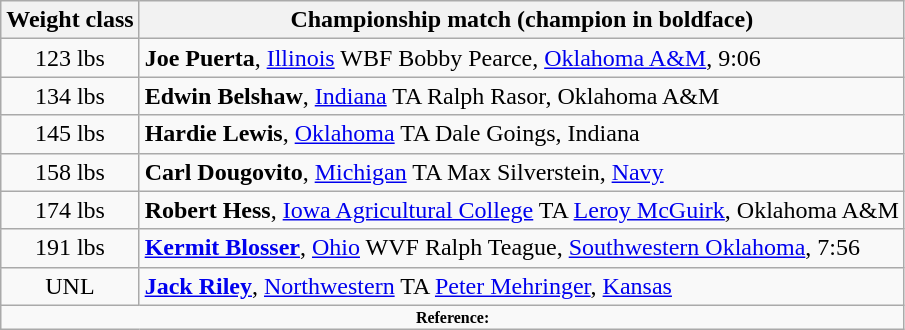<table class="wikitable" style="text-align:center">
<tr>
<th>Weight class</th>
<th>Championship match (champion in boldface)</th>
</tr>
<tr>
<td>123 lbs</td>
<td align=left><strong>Joe Puerta</strong>, <a href='#'>Illinois</a> WBF Bobby Pearce, <a href='#'>Oklahoma A&M</a>, 9:06</td>
</tr>
<tr>
<td>134 lbs</td>
<td align=left><strong>Edwin Belshaw</strong>, <a href='#'>Indiana</a> TA Ralph Rasor, Oklahoma A&M</td>
</tr>
<tr>
<td>145 lbs</td>
<td align=left><strong>Hardie Lewis</strong>, <a href='#'>Oklahoma</a> TA Dale Goings, Indiana</td>
</tr>
<tr>
<td>158 lbs</td>
<td align=left><strong>Carl Dougovito</strong>, <a href='#'>Michigan</a> TA Max Silverstein, <a href='#'>Navy</a></td>
</tr>
<tr>
<td>174 lbs</td>
<td align=left><strong>Robert Hess</strong>, <a href='#'>Iowa Agricultural College</a> TA <a href='#'>Leroy McGuirk</a>, Oklahoma A&M</td>
</tr>
<tr>
<td>191 lbs</td>
<td align=left><strong><a href='#'>Kermit Blosser</a></strong>, <a href='#'>Ohio</a> WVF Ralph Teague, <a href='#'>Southwestern Oklahoma</a>, 7:56</td>
</tr>
<tr>
<td>UNL</td>
<td align=left><strong><a href='#'>Jack Riley</a></strong>, <a href='#'>Northwestern</a> TA <a href='#'>Peter Mehringer</a>, <a href='#'>Kansas</a></td>
</tr>
<tr>
<td colspan="2"  style="font-size:8pt; text-align:center;"><strong>Reference:</strong></td>
</tr>
</table>
